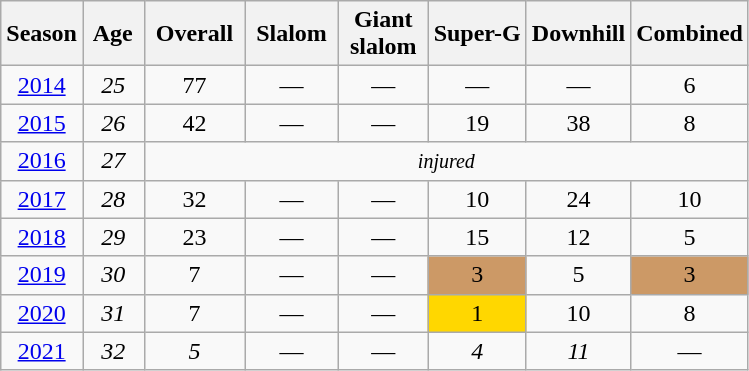<table class="wikitable" style="text-align:center; font-size:100%;">
<tr>
<th>Season</th>
<th> Age </th>
<th> Overall </th>
<th> Slalom </th>
<th>Giant<br> slalom </th>
<th>Super-G</th>
<th>Downhill</th>
<th>Combined</th>
</tr>
<tr>
<td><a href='#'>2014</a></td>
<td><em>25</em></td>
<td>77</td>
<td>—</td>
<td>—</td>
<td>—</td>
<td>—</td>
<td>6</td>
</tr>
<tr>
<td><a href='#'>2015</a></td>
<td><em>26</em></td>
<td>42</td>
<td>—</td>
<td>—</td>
<td>19</td>
<td>38</td>
<td>8</td>
</tr>
<tr>
<td><a href='#'>2016</a></td>
<td><em>27</em></td>
<td colspan=6><em><small>injured</small></em></td>
</tr>
<tr>
<td><a href='#'>2017</a></td>
<td><em>28</em></td>
<td>32</td>
<td>—</td>
<td>—</td>
<td>10</td>
<td>24</td>
<td>10</td>
</tr>
<tr>
<td><a href='#'>2018</a></td>
<td><em>29</em></td>
<td>23</td>
<td>—</td>
<td>—</td>
<td>15</td>
<td>12</td>
<td>5</td>
</tr>
<tr>
<td><a href='#'>2019</a></td>
<td><em>30</em></td>
<td>7</td>
<td>—</td>
<td>—</td>
<td style="background:#c96;">3</td>
<td>5</td>
<td style="background:#c96;">3</td>
</tr>
<tr>
<td><a href='#'>2020</a></td>
<td><em>31</em></td>
<td>7</td>
<td>—</td>
<td>—</td>
<td style="background:gold">1</td>
<td>10</td>
<td>8</td>
</tr>
<tr>
<td><a href='#'>2021</a></td>
<td><em>32</em></td>
<td><em>5</em></td>
<td>—</td>
<td>—</td>
<td><em>4</em></td>
<td><em>11</em></td>
<td>—</td>
</tr>
</table>
